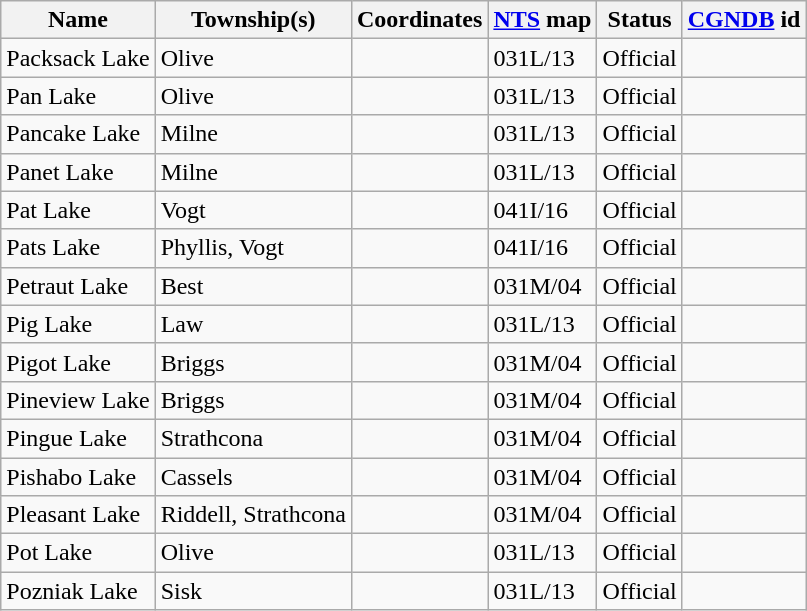<table class="wikitable sortable">
<tr>
<th>Name</th>
<th>Township(s)</th>
<th data-sort-type="number">Coordinates</th>
<th><a href='#'>NTS</a> map</th>
<th data-sort-type="number">Status</th>
<th><a href='#'>CGNDB</a> id</th>
</tr>
<tr>
<td>Packsack Lake</td>
<td>Olive</td>
<td></td>
<td>031L/13</td>
<td>Official</td>
<td></td>
</tr>
<tr>
<td>Pan Lake</td>
<td>Olive</td>
<td></td>
<td>031L/13</td>
<td>Official</td>
<td></td>
</tr>
<tr>
<td>Pancake Lake</td>
<td>Milne</td>
<td></td>
<td>031L/13</td>
<td>Official</td>
<td></td>
</tr>
<tr>
<td>Panet Lake</td>
<td>Milne</td>
<td></td>
<td>031L/13</td>
<td>Official</td>
<td></td>
</tr>
<tr>
<td>Pat Lake</td>
<td>Vogt</td>
<td></td>
<td>041I/16</td>
<td>Official</td>
<td></td>
</tr>
<tr>
<td>Pats Lake</td>
<td>Phyllis, Vogt</td>
<td></td>
<td>041I/16</td>
<td>Official</td>
<td></td>
</tr>
<tr>
<td>Petraut Lake</td>
<td>Best</td>
<td></td>
<td>031M/04</td>
<td>Official</td>
<td></td>
</tr>
<tr>
<td>Pig Lake</td>
<td>Law</td>
<td></td>
<td>031L/13</td>
<td>Official</td>
<td></td>
</tr>
<tr>
<td>Pigot Lake</td>
<td>Briggs</td>
<td></td>
<td>031M/04</td>
<td>Official</td>
<td></td>
</tr>
<tr>
<td>Pineview Lake</td>
<td>Briggs</td>
<td></td>
<td>031M/04</td>
<td>Official</td>
<td></td>
</tr>
<tr>
<td>Pingue Lake</td>
<td>Strathcona</td>
<td></td>
<td>031M/04</td>
<td>Official</td>
<td></td>
</tr>
<tr>
<td>Pishabo Lake</td>
<td>Cassels</td>
<td></td>
<td>031M/04</td>
<td>Official</td>
<td></td>
</tr>
<tr>
<td>Pleasant Lake</td>
<td>Riddell, Strathcona</td>
<td></td>
<td>031M/04</td>
<td>Official</td>
<td></td>
</tr>
<tr>
<td>Pot Lake</td>
<td>Olive</td>
<td></td>
<td>031L/13</td>
<td>Official</td>
<td></td>
</tr>
<tr>
<td>Pozniak Lake</td>
<td>Sisk</td>
<td></td>
<td>031L/13</td>
<td>Official</td>
<td></td>
</tr>
</table>
